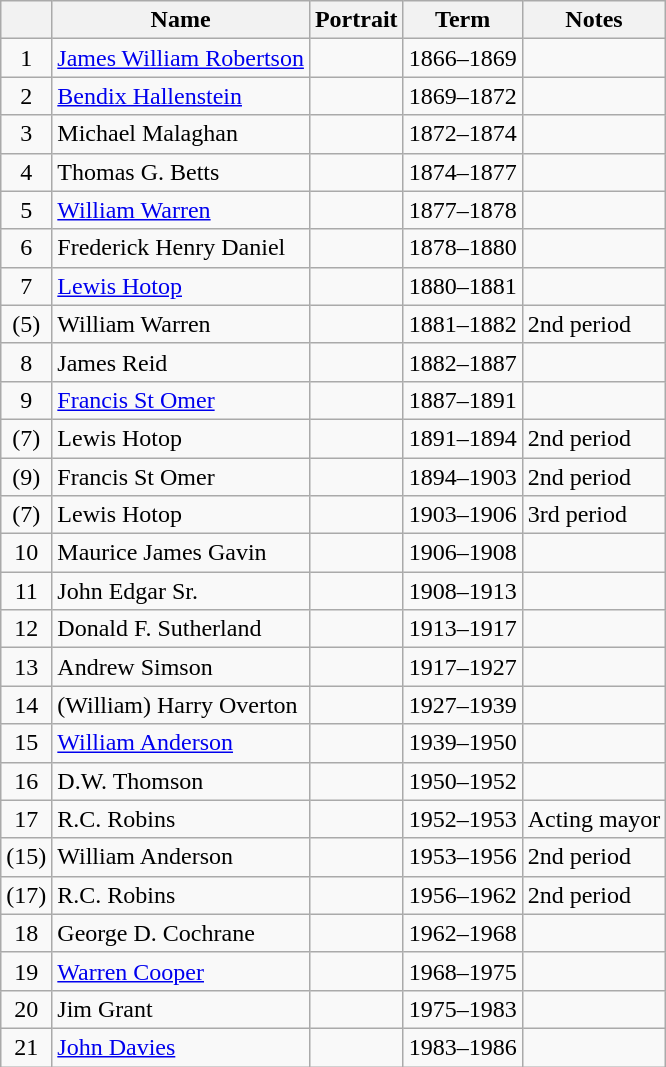<table class="wikitable">
<tr>
<th></th>
<th>Name</th>
<th>Portrait</th>
<th>Term</th>
<th>Notes</th>
</tr>
<tr>
<td align=center>1</td>
<td><a href='#'>James William Robertson</a></td>
<td></td>
<td>1866–1869</td>
<td></td>
</tr>
<tr>
<td align=center>2</td>
<td><a href='#'>Bendix Hallenstein</a></td>
<td></td>
<td>1869–1872</td>
<td></td>
</tr>
<tr>
<td align=center>3</td>
<td>Michael Malaghan</td>
<td></td>
<td>1872–1874</td>
<td></td>
</tr>
<tr>
<td align=center>4</td>
<td>Thomas G. Betts</td>
<td></td>
<td>1874–1877</td>
<td></td>
</tr>
<tr>
<td align=center>5</td>
<td><a href='#'>William Warren</a></td>
<td></td>
<td>1877–1878</td>
<td></td>
</tr>
<tr>
<td align=center>6</td>
<td>Frederick Henry Daniel</td>
<td></td>
<td>1878–1880</td>
<td></td>
</tr>
<tr>
<td align=center>7</td>
<td><a href='#'>Lewis Hotop</a></td>
<td></td>
<td>1880–1881</td>
<td></td>
</tr>
<tr>
<td align=center>(5)</td>
<td>William Warren</td>
<td></td>
<td>1881–1882</td>
<td>2nd period</td>
</tr>
<tr>
<td align=center>8</td>
<td>James Reid</td>
<td></td>
<td>1882–1887</td>
<td></td>
</tr>
<tr>
<td align=center>9</td>
<td><a href='#'>Francis St Omer</a></td>
<td></td>
<td>1887–1891</td>
<td></td>
</tr>
<tr>
<td align=center>(7)</td>
<td>Lewis Hotop</td>
<td></td>
<td>1891–1894</td>
<td>2nd period</td>
</tr>
<tr>
<td align=center>(9)</td>
<td>Francis St Omer</td>
<td></td>
<td>1894–1903</td>
<td>2nd period</td>
</tr>
<tr>
<td align=center>(7)</td>
<td>Lewis Hotop</td>
<td></td>
<td>1903–1906</td>
<td>3rd period</td>
</tr>
<tr>
<td align=center>10</td>
<td>Maurice James Gavin</td>
<td></td>
<td>1906–1908</td>
<td></td>
</tr>
<tr>
<td align=center>11</td>
<td>John Edgar Sr.</td>
<td></td>
<td>1908–1913</td>
<td></td>
</tr>
<tr>
<td align=center>12</td>
<td>Donald F. Sutherland</td>
<td></td>
<td>1913–1917</td>
<td></td>
</tr>
<tr>
<td align=center>13</td>
<td>Andrew Simson</td>
<td></td>
<td>1917–1927</td>
<td></td>
</tr>
<tr>
<td align=center>14</td>
<td>(William) Harry Overton</td>
<td></td>
<td>1927–1939</td>
<td></td>
</tr>
<tr>
<td align=center>15</td>
<td><a href='#'>William Anderson</a></td>
<td></td>
<td>1939–1950</td>
<td></td>
</tr>
<tr>
<td align=center>16</td>
<td>D.W. Thomson</td>
<td></td>
<td>1950–1952</td>
<td></td>
</tr>
<tr>
<td align=center>17</td>
<td>R.C. Robins</td>
<td></td>
<td>1952–1953</td>
<td>Acting mayor</td>
</tr>
<tr>
<td align=center>(15)</td>
<td>William Anderson</td>
<td></td>
<td>1953–1956</td>
<td>2nd period</td>
</tr>
<tr>
<td align=center>(17)</td>
<td>R.C. Robins</td>
<td></td>
<td>1956–1962</td>
<td>2nd period</td>
</tr>
<tr>
<td align=center>18</td>
<td>George D. Cochrane</td>
<td></td>
<td>1962–1968</td>
<td></td>
</tr>
<tr>
<td align=center>19</td>
<td><a href='#'>Warren Cooper</a></td>
<td></td>
<td>1968–1975</td>
<td></td>
</tr>
<tr>
<td align=center>20</td>
<td>Jim Grant</td>
<td></td>
<td>1975–1983</td>
<td></td>
</tr>
<tr>
<td align=center>21</td>
<td><a href='#'>John Davies</a></td>
<td></td>
<td>1983–1986</td>
<td></td>
</tr>
</table>
